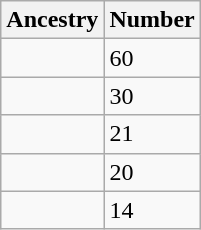<table style="float: right;" class="wikitable sortable">
<tr>
<th>Ancestry</th>
<th>Number</th>
</tr>
<tr>
<td></td>
<td>60</td>
</tr>
<tr>
<td></td>
<td>30</td>
</tr>
<tr>
<td></td>
<td>21</td>
</tr>
<tr>
<td></td>
<td>20</td>
</tr>
<tr>
<td></td>
<td>14</td>
</tr>
</table>
